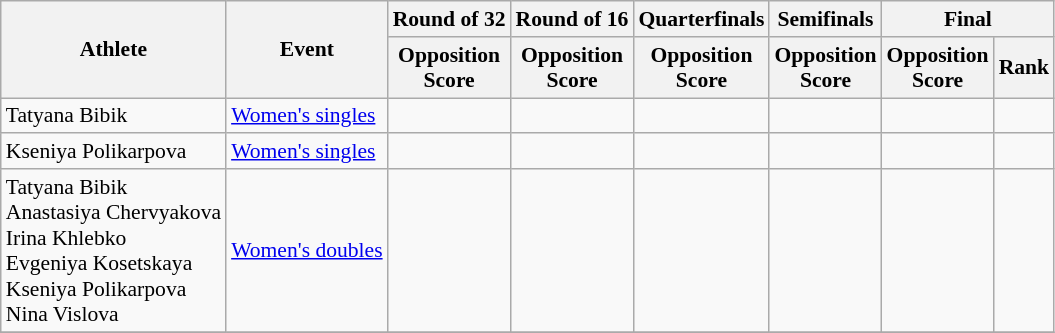<table class="wikitable" border="1" style="font-size:90%">
<tr>
<th rowspan=2>Athlete</th>
<th rowspan=2>Event</th>
<th>Round of 32</th>
<th>Round of 16</th>
<th>Quarterfinals</th>
<th>Semifinals</th>
<th colspan=2>Final</th>
</tr>
<tr>
<th>Opposition<br>Score</th>
<th>Opposition<br>Score</th>
<th>Opposition<br>Score</th>
<th>Opposition<br>Score</th>
<th>Opposition<br>Score</th>
<th>Rank</th>
</tr>
<tr>
<td>Tatyana Bibik</td>
<td><a href='#'>Women's singles</a></td>
<td align=center></td>
<td align=center></td>
<td align=center></td>
<td align=center></td>
<td align=center></td>
<td align=center></td>
</tr>
<tr>
<td>Kseniya Polikarpova</td>
<td><a href='#'>Women's singles</a></td>
<td align=center></td>
<td align=center></td>
<td align=center></td>
<td align=center></td>
<td align=center></td>
<td align=center></td>
</tr>
<tr>
<td>Tatyana Bibik <br> Anastasiya Chervyakova <br> Irina Khlebko <br> Evgeniya Kosetskaya <br> Kseniya Polikarpova <br> Nina Vislova</td>
<td><a href='#'>Women's doubles</a></td>
<td align=center></td>
<td align=center></td>
<td align=center></td>
<td align=center></td>
<td align=center></td>
<td align=center></td>
</tr>
<tr>
</tr>
</table>
